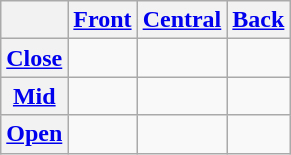<table class="wikitable" style="text-align:center;">
<tr>
<th></th>
<th><a href='#'>Front</a></th>
<th><a href='#'>Central</a></th>
<th><a href='#'>Back</a></th>
</tr>
<tr>
<th><a href='#'>Close</a></th>
<td></td>
<td></td>
<td></td>
</tr>
<tr>
<th><a href='#'>Mid</a></th>
<td></td>
<td></td>
<td></td>
</tr>
<tr>
<th><a href='#'>Open</a></th>
<td></td>
<td></td>
<td></td>
</tr>
</table>
